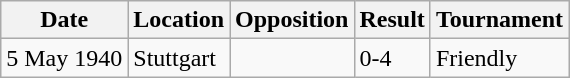<table class="wikitable">
<tr style="text-align:left;">
<th>Date</th>
<th>Location</th>
<th>Opposition</th>
<th>Result</th>
<th>Tournament</th>
</tr>
<tr>
<td>5 May 1940</td>
<td>Stuttgart</td>
<td></td>
<td>0-4</td>
<td>Friendly</td>
</tr>
</table>
